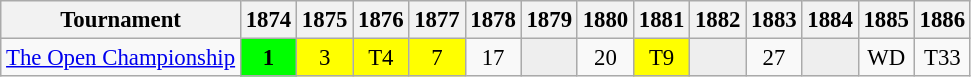<table class="wikitable" style="font-size:95%;text-align:center;">
<tr>
<th>Tournament</th>
<th>1874</th>
<th>1875</th>
<th>1876</th>
<th>1877</th>
<th>1878</th>
<th>1879</th>
<th>1880</th>
<th>1881</th>
<th>1882</th>
<th>1883</th>
<th>1884</th>
<th>1885</th>
<th>1886</th>
</tr>
<tr>
<td align=left><a href='#'>The Open Championship</a></td>
<td style="background:lime;"><strong>1</strong></td>
<td style="background:yellow;">3</td>
<td style="background:yellow;">T4</td>
<td style="background:yellow;">7</td>
<td>17</td>
<td style="background:#eeeeee;"></td>
<td>20</td>
<td style="background:yellow;">T9</td>
<td style="background:#eeeeee;"></td>
<td>27</td>
<td style="background:#eeeeee;"></td>
<td>WD</td>
<td>T33</td>
</tr>
</table>
